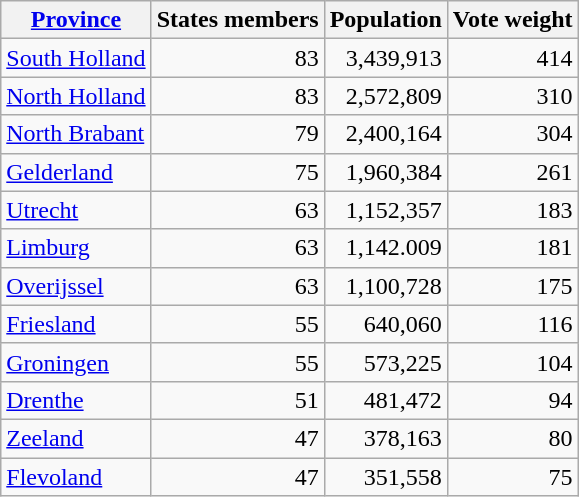<table class="wikitable" style="text-align:right">
<tr>
<th><a href='#'>Province</a></th>
<th>States members</th>
<th>Population</th>
<th>Vote weight</th>
</tr>
<tr>
<td align=left><a href='#'>South Holland</a></td>
<td>83</td>
<td>3,439,913</td>
<td>414</td>
</tr>
<tr>
<td align=left><a href='#'>North Holland</a></td>
<td>83</td>
<td>2,572,809</td>
<td>310</td>
</tr>
<tr>
<td align=left><a href='#'>North Brabant</a></td>
<td>79</td>
<td>2,400,164</td>
<td>304</td>
</tr>
<tr>
<td align=left><a href='#'>Gelderland</a></td>
<td>75</td>
<td>1,960,384</td>
<td>261</td>
</tr>
<tr>
<td align=left><a href='#'>Utrecht</a></td>
<td>63</td>
<td>1,152,357</td>
<td>183</td>
</tr>
<tr>
<td align=left><a href='#'>Limburg</a></td>
<td>63</td>
<td>1,142.009</td>
<td>181</td>
</tr>
<tr>
<td align=left><a href='#'>Overijssel</a></td>
<td>63</td>
<td>1,100,728</td>
<td>175</td>
</tr>
<tr>
<td align=left><a href='#'>Friesland</a></td>
<td>55</td>
<td>640,060</td>
<td>116</td>
</tr>
<tr>
<td align=left><a href='#'>Groningen</a></td>
<td>55</td>
<td>573,225</td>
<td>104</td>
</tr>
<tr>
<td align=left><a href='#'>Drenthe</a></td>
<td>51</td>
<td>481,472</td>
<td>94</td>
</tr>
<tr>
<td align=left><a href='#'>Zeeland</a></td>
<td>47</td>
<td>378,163</td>
<td>80</td>
</tr>
<tr>
<td align=left><a href='#'>Flevoland</a></td>
<td>47</td>
<td>351,558</td>
<td>75</td>
</tr>
</table>
